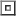<table>
<tr>
<td><br><table border=1>
<tr>
<td></td>
</tr>
</table>
</td>
</tr>
<tr>
</tr>
</table>
